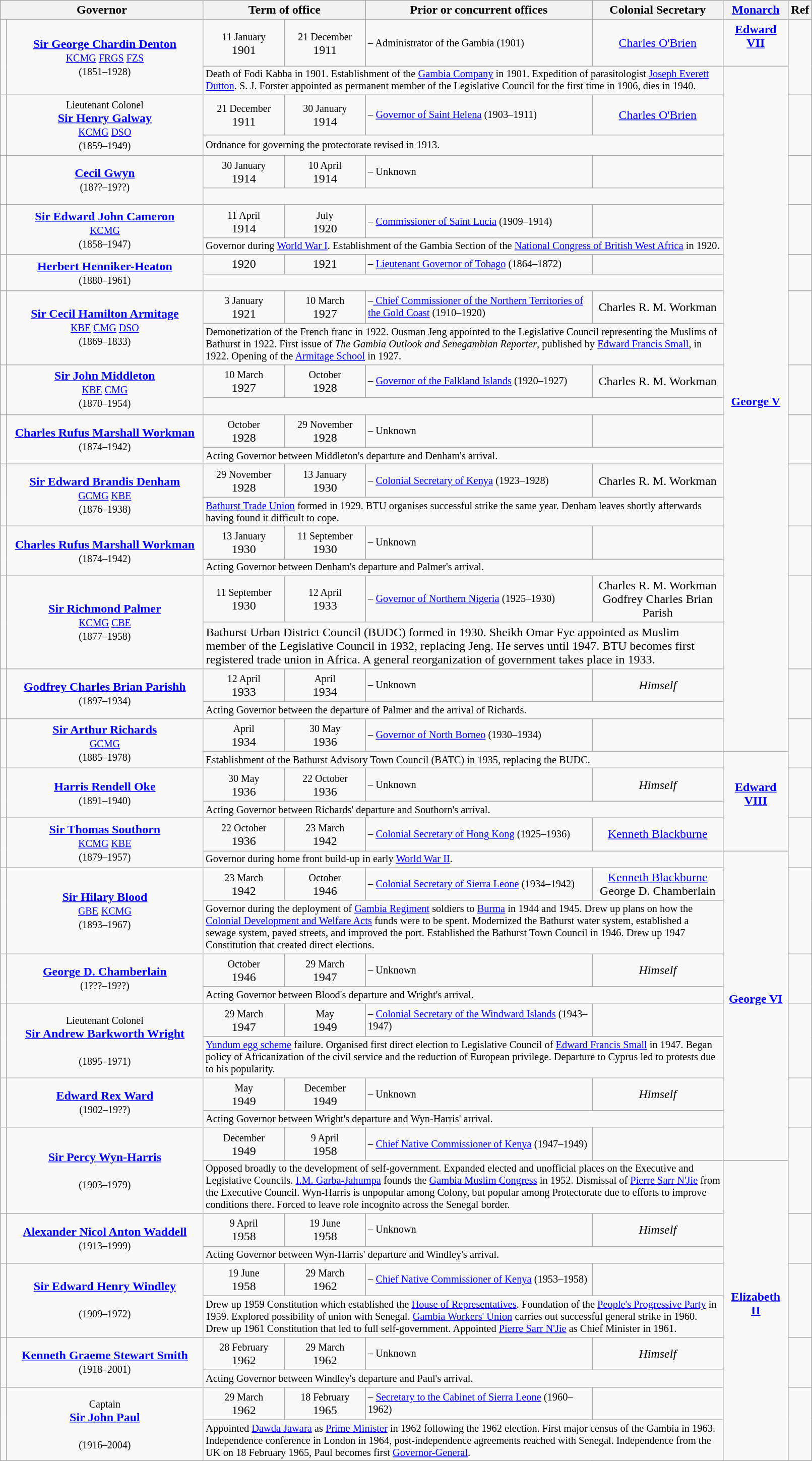<table class="wikitable" style="width:85%; text-align:center;">
<tr>
<th colspan="2" style="width:25%">Governor</th>
<th colspan="2" style="width:20%">Term of office</th>
<th>Prior or concurrent offices</th>
<th>Colonial Secretary</th>
<th style="width:8%"><a href='#'>Monarch</a></th>
<th>Ref</th>
</tr>
<tr>
<td rowspan="2"></td>
<td rowspan="2"><strong><a href='#'>Sir George Chardin Denton</a></strong><br><small><a href='#'>KCMG</a> <a href='#'>FRGS</a> <a href='#'>FZS</a></small><br><small>(1851–1928)</small></td>
<td id="Geo. 1" nowrap="nowrap"><small>11 January</small><br>1901</td>
<td id="Geo. 2" nowrap="nowrap"><small>21 December</small><br>1911</td>
<td style="text-align:left; font-size:85%;">– Administrator of the Gambia (1901)</td>
<td><a href='#'>Charles O'Brien</a></td>
<td><strong><a href='#'>Edward VII</a></strong><br><br></td>
<td rowspan="2"></td>
</tr>
<tr>
<td colspan="4" style="text-align:left;font-size:85%">Death of Fodi Kabba in 1901. Establishment of the <a href='#'>Gambia Company</a> in 1901. Expedition of parasitologist <a href='#'>Joseph Everett Dutton</a>. S. J. Forster appointed as permanent member of the Legislative Council for the first time in 1906, dies in 1940.</td>
<td rowspan="24"><strong><a href='#'>George V</a></strong><br><br></td>
</tr>
<tr>
<td rowspan="2"></td>
<td rowspan="2"><small>Lieutenant Colonel</small><br><strong><a href='#'>Sir Henry Galway</a></strong><br><small><a href='#'>KCMG</a> <a href='#'>DSO</a></small><br><small>(1859–1949)</small></td>
<td id="Geo. 1" nowrap="nowrap"><small>21 December</small><br>1911</td>
<td id="Geo. 2" nowrap="nowrap"><small>30 January</small><br>1914</td>
<td style="text-align:left; font-size:85%;">– <a href='#'>Governor of Saint Helena</a> (1903–1911)</td>
<td><a href='#'>Charles O'Brien</a></td>
<td rowspan="2"></td>
</tr>
<tr>
<td colspan="4" style="text-align:left;font-size:85%">Ordnance for governing the protectorate revised in 1913.</td>
</tr>
<tr>
<td rowspan="2"></td>
<td rowspan="2"><strong><a href='#'>Cecil Gwyn</a></strong><br><small>(18??–19??)</small></td>
<td id="Geo. 1" nowrap="nowrap"><small>30 January</small><br>1914</td>
<td id="Geo. 2" nowrap="nowrap"><small>10 April</small><br>1914</td>
<td style="text-align:left; font-size:85%;">– Unknown</td>
<td></td>
<td rowspan="2"></td>
</tr>
<tr>
<td colspan="4" style="text-align:left;font-size:85%"> </td>
</tr>
<tr>
<td rowspan="2"></td>
<td rowspan="2"><strong><a href='#'>Sir Edward John Cameron</a></strong><br><small><a href='#'>KCMG</a></small><br><small>(1858–1947)</small></td>
<td id="Geo. 1" nowrap="nowrap"><small>11 April</small><br>1914</td>
<td id="Geo. 2" nowrap="nowrap"><small>July</small><br>1920</td>
<td style="text-align:left; font-size:85%;">– <a href='#'>Commissioner of Saint Lucia</a> (1909–1914)</td>
<td></td>
<td rowspan="2"></td>
</tr>
<tr>
<td colspan="4" style="text-align:left;font-size:85%">Governor during <a href='#'>World War I</a>. Establishment of the Gambia Section of the <a href='#'>National Congress of British West Africa</a> in 1920.</td>
</tr>
<tr>
<td rowspan="2"></td>
<td rowspan="2"><strong><a href='#'>Herbert Henniker-Heaton</a></strong><br><small>(1880–1961)</small></td>
<td id="Geo. 1" nowrap="nowrap">1920</td>
<td id="Geo. 2" nowrap="nowrap">1921</td>
<td style="text-align:left; font-size:85%;">– <a href='#'>Lieutenant Governor of Tobago</a> (1864–1872)</td>
<td></td>
<td rowspan="2"></td>
</tr>
<tr>
<td colspan="4" style="text-align:left;font-size:85%"> </td>
</tr>
<tr>
<td rowspan="2"></td>
<td rowspan="2"><strong><a href='#'>Sir Cecil Hamilton Armitage</a></strong><br><small><a href='#'>KBE</a> <a href='#'>CMG</a> <a href='#'>DSO</a></small><br><small>(1869–1833)</small></td>
<td id="Geo. 1" nowrap="nowrap"><small>3 January</small><br>1921</td>
<td id="Geo. 2" nowrap="nowrap"><small>10 March</small><br>1927</td>
<td style="text-align:left; font-size:85%;">–<a href='#'> Chief Commissioner of the Northern Territories of the Gold Coast</a> (1910–1920)</td>
<td>Charles R. M. Workman</td>
<td rowspan="2"></td>
</tr>
<tr>
<td colspan="4" style="text-align:left;font-size:85%">Demonetization of the French franc in 1922. Ousman Jeng appointed to the Legislative Council representing the Muslims of Bathurst in 1922. First issue of <em>The Gambia Outlook and Senegambian Reporter</em>, published by <a href='#'>Edward Francis Small</a>, in 1922. Opening of the <a href='#'>Armitage School</a> in 1927.</td>
</tr>
<tr>
<td rowspan="2"></td>
<td rowspan="2"><strong><a href='#'>Sir John Middleton</a></strong><br><small><a href='#'>KBE</a> <a href='#'>CMG</a></small><br><small>(1870–1954)</small></td>
<td id="Geo. 1" nowrap="nowrap"><small>10 March</small><br>1927</td>
<td id="Geo. 2" nowrap="nowrap"><small>October</small><br>1928</td>
<td style="text-align:left; font-size:85%;">– <a href='#'>Governor of the Falkland Islands</a> (1920–1927)</td>
<td>Charles R. M. Workman</td>
<td rowspan="2"></td>
</tr>
<tr>
<td colspan="4" style="text-align:left;font-size:85%"> </td>
</tr>
<tr>
<td rowspan="2"></td>
<td rowspan="2"><strong><a href='#'>Charles Rufus Marshall Workman</a></strong><br><small>(1874–1942)</small></td>
<td id="Geo. 1" nowrap="nowrap"><small>October</small><br>1928</td>
<td id="Geo. 2" nowrap="nowrap"><small>29 November</small><br>1928</td>
<td style="text-align:left; font-size:85%;">– Unknown</td>
<td></td>
<td rowspan="2"></td>
</tr>
<tr>
<td colspan="4" style="text-align:left;font-size:85%">Acting Governor between Middleton's departure and Denham's arrival.</td>
</tr>
<tr>
<td rowspan="2"></td>
<td rowspan="2"><strong><a href='#'>Sir Edward Brandis Denham</a></strong><br><small><a href='#'>GCMG</a> <a href='#'>KBE</a></small><br><small>(1876–1938)</small></td>
<td id="Geo. 1" nowrap="nowrap"><small>29 November</small><br>1928</td>
<td id="Geo. 2" nowrap="nowrap"><small>13 January</small><br>1930</td>
<td style="text-align:left; font-size:85%;">– <a href='#'>Colonial Secretary of Kenya</a> (1923–1928)</td>
<td>Charles R. M. Workman</td>
<td rowspan="2"></td>
</tr>
<tr>
<td colspan="4" style="text-align:left;font-size:85%"><a href='#'>Bathurst Trade Union</a> formed in 1929. BTU organises successful strike the same year. Denham leaves shortly afterwards having found it difficult to cope.</td>
</tr>
<tr>
<td rowspan="2"></td>
<td rowspan="2"><strong><a href='#'>Charles Rufus Marshall Workman</a></strong><br><small>(1874–1942)</small></td>
<td id="Geo. 1" nowrap="nowrap"><small>13 January</small><br>1930</td>
<td id="Geo. 2" nowrap="nowrap"><small>11 September</small><br>1930</td>
<td style="text-align:left; font-size:85%;">– Unknown</td>
<td></td>
<td rowspan="2"></td>
</tr>
<tr>
<td colspan="4" style="text-align:left;font-size:85%">Acting Governor between Denham's departure and Palmer's arrival.</td>
</tr>
<tr>
<td rowspan="2"></td>
<td rowspan="2"><strong><a href='#'>Sir Richmond Palmer</a></strong><br><small><a href='#'>KCMG</a> <a href='#'>CBE</a></small><br><small>(1877–1958)</small></td>
<td id="Geo. 1" nowrap="nowrap"><small>11 September</small><br>1930</td>
<td id="Geo. 2" nowrap="nowrap"><small>12 April</small><br>1933</td>
<td style="text-align:left; font-size:85%;">– <a href='#'>Governor of Northern Nigeria</a> (1925–1930)</td>
<td>Charles R. M. Workman<br>Godfrey Charles Brian Parish</td>
<td rowspan="2"></td>
</tr>
<tr>
<td colspan="4" style="text-align:left;font-size:85">Bathurst Urban District Council (BUDC) formed in 1930. Sheikh Omar Fye appointed as Muslim member of the Legislative Council in 1932, replacing Jeng. He serves until 1947. BTU becomes first registered trade union in Africa. A general reorganization of government takes place in 1933.</td>
</tr>
<tr>
<td rowspan="2"></td>
<td rowspan="2"><strong><a href='#'>Godfrey Charles Brian Parishh</a></strong><br><small>(1897–1934)</small></td>
<td id="Geo. 1" nowrap="nowrap"><small>12 April</small><br>1933</td>
<td id="Geo. 2" nowrap="nowrap"><small>April</small><br>1934</td>
<td style="text-align:left; font-size:85%;">– Unknown</td>
<td><em>Himself</em></td>
<td rowspan="2"></td>
</tr>
<tr>
<td colspan="4" style="text-align:left;font-size:85%">Acting Governor between the departure of Palmer and the arrival of Richards.</td>
</tr>
<tr>
<td rowspan="2"></td>
<td rowspan="2"><strong><a href='#'>Sir Arthur Richards</a></strong><br><small><a href='#'>GCMG</a></small><br><small>(1885–1978)</small></td>
<td id="Geo. 1" nowrap="nowrap"><small>April</small><br>1934</td>
<td id="Geo. 2" nowrap="nowrap"><small>30 May</small><br>1936</td>
<td style="text-align:left; font-size:85%;">– <a href='#'>Governor of North Borneo</a> (1930–1934)</td>
<td></td>
<td rowspan="2"></td>
</tr>
<tr>
<td colspan="4" style="text-align:left;font-size:85%">Establishment of the Bathurst Advisory Town Council (BATC) in 1935, replacing the BUDC.</td>
<td rowspan="4"><strong><a href='#'>Edward VIII</a></strong><br><br></td>
</tr>
<tr>
<td rowspan="2"></td>
<td rowspan="2"><strong><a href='#'>Harris Rendell Oke</a></strong><br><small>(1891–1940)</small></td>
<td id="Geo. 1" nowrap="nowrap"><small>30 May</small><br>1936</td>
<td id="Geo. 2" nowrap="nowrap"><small>22 October</small><br>1936</td>
<td style="text-align:left; font-size:85%;">– Unknown</td>
<td><em>Himself</em></td>
<td rowspan="2"></td>
</tr>
<tr>
<td colspan="4" style="text-align:left;font-size:85%">Acting Governor between Richards' departure and Southorn's arrival.</td>
</tr>
<tr>
<td rowspan="2"></td>
<td rowspan="2"><strong><a href='#'>Sir Thomas Southorn</a></strong><br><small><a href='#'>KCMG</a> <a href='#'>KBE</a></small><br><small>(1879–1957)</small></td>
<td id="Geo. 1" nowrap="nowrap"><small>22 October</small><br>1936</td>
<td id="Geo. 2" nowrap="nowrap"><small>23 March</small><br>1942</td>
<td style="text-align:left; font-size:85%;">– <a href='#'>Colonial Secretary of Hong Kong</a> (1925–1936)</td>
<td><a href='#'>Kenneth Blackburne</a></td>
<td rowspan="2"></td>
</tr>
<tr>
<td colspan="4" style="text-align:left;font-size:85%">Governor during home front build-up in early <a href='#'>World War II</a>.</td>
<td rowspan="10"><strong><a href='#'>George VI</a></strong><br><br></td>
</tr>
<tr>
<td rowspan="2"></td>
<td rowspan="2"><strong><a href='#'>Sir Hilary Blood</a></strong><br><a href='#'><small>GBE</small></a> <small><a href='#'>KCMG</a></small><br><small>(1893–1967)</small></td>
<td id="Geo. 1" nowrap="nowrap"><small>23 March</small><br>1942</td>
<td id="Geo. 2" nowrap="nowrap"><small>October</small><br>1946</td>
<td style="text-align:left; font-size:85%;">– <a href='#'>Colonial Secretary of Sierra Leone</a> (1934–1942)</td>
<td><a href='#'>Kenneth Blackburne</a><br>George D. Chamberlain</td>
<td rowspan="2"></td>
</tr>
<tr>
<td colspan="4" style="text-align:left;font-size:85%">Governor during the deployment of <a href='#'>Gambia Regiment</a> soldiers to <a href='#'>Burma</a> in 1944 and 1945. Drew up plans on how the <a href='#'>Colonial Development and Welfare Acts</a> funds were to be spent. Modernized the Bathurst water system, established a sewage system, paved streets, and improved the port. Established the Bathurst Town Council in 1946. Drew up 1947 Constitution that created direct elections.</td>
</tr>
<tr>
<td rowspan="2"></td>
<td rowspan="2"><strong><a href='#'>George D. Chamberlain</a></strong><br><small>(1???–19??)</small></td>
<td id="Geo. 1" nowrap="nowrap"><small>October</small><br>1946</td>
<td id="Geo. 2" nowrap="nowrap"><small>29 March</small><br>1947</td>
<td style="text-align:left; font-size:85%;">– Unknown</td>
<td><em>Himself</em></td>
<td rowspan="2"></td>
</tr>
<tr>
<td colspan="4" style="text-align:left;font-size:85%">Acting Governor between Blood's departure and Wright's arrival.</td>
</tr>
<tr>
<td rowspan="2"></td>
<td rowspan="2"><small>Lieutenant Colonel</small><br><strong><a href='#'>Sir Andrew Barkworth Wright</a></strong><br><br><small>(1895–1971)</small></td>
<td id="Geo. 1" nowrap="nowrap"><small>29 March</small><br>1947</td>
<td id="Geo. 2" nowrap="nowrap"><small>May</small><br>1949</td>
<td style="text-align:left; font-size:85%;">– <a href='#'>Colonial Secretary of the Windward Islands</a> (1943–1947)</td>
<td></td>
<td rowspan="2"></td>
</tr>
<tr>
<td colspan="4" style="text-align:left;font-size:85%"><a href='#'>Yundum egg scheme</a> failure. Organised first direct election to Legislative Council of <a href='#'>Edward Francis Small</a> in 1947. Began policy of Africanization of the civil service and the reduction of European privilege. Departure to Cyprus led to protests due to his popularity.</td>
</tr>
<tr>
<td rowspan="2"></td>
<td rowspan="2"><strong><a href='#'>Edward Rex Ward</a></strong><br><small>(1902–19??)</small></td>
<td id="Geo. 1" nowrap="nowrap"><small>May</small><br>1949</td>
<td id="Geo. 2" nowrap="nowrap"><small>December</small><br>1949</td>
<td style="text-align:left; font-size:85%;">– Unknown</td>
<td><em>Himself</em></td>
<td rowspan="2"></td>
</tr>
<tr>
<td colspan="4" style="text-align:left;font-size:85%">Acting Governor between Wright's departure and Wyn-Harris' arrival.</td>
</tr>
<tr>
<td rowspan="2"></td>
<td rowspan="2"><strong><a href='#'>Sir Percy Wyn-Harris</a></strong><br><br><small>(1903–1979)</small></td>
<td id="Geo. 1" nowrap="nowrap"><small>December</small><br>1949</td>
<td id="Geo. 2" nowrap="nowrap"><small>9 April</small><br>1958</td>
<td style="text-align:left; font-size:85%;">– <a href='#'>Chief Native Commissioner of Kenya</a> (1947–1949)</td>
<td></td>
<td rowspan="2"></td>
</tr>
<tr>
<td colspan="4" style="text-align:left;font-size:85%">Opposed broadly to the development of self-government. Expanded elected and unofficial places on the Executive and Legislative Councils. <a href='#'>I.M. Garba-Jahumpa</a> founds the <a href='#'>Gambia Muslim Congress</a> in 1952. Dismissal of <a href='#'>Pierre Sarr N'Jie</a> from the Executive Council. Wyn-Harris is unpopular among Colony, but popular among Protectorate due to efforts to improve conditions there. Forced to leave role incognito across the Senegal border.</td>
<td rowspan="9"><strong><a href='#'>Elizabeth II</a></strong><br><br></td>
</tr>
<tr>
<td rowspan="2"></td>
<td rowspan="2"><strong><a href='#'>Alexander Nicol Anton Waddell</a></strong><br><small>(1913–1999)</small></td>
<td id="Geo. 1" nowrap="nowrap"><small>9 April</small><br>1958</td>
<td id="Geo. 2" nowrap="nowrap"><small>19 June</small><br>1958</td>
<td style="text-align:left; font-size:85%;">– Unknown</td>
<td><em>Himself</em></td>
<td rowspan="2"></td>
</tr>
<tr>
<td colspan="4" style="text-align:left;font-size:85%">Acting Governor between Wyn-Harris' departure and Windley's arrival.</td>
</tr>
<tr>
<td rowspan="2"></td>
<td rowspan="2"><strong><a href='#'>Sir Edward Henry Windley</a></strong><br><br><small>(1909–1972)</small></td>
<td id="Geo. 1" nowrap="nowrap"><small>19 June</small><br>1958</td>
<td id="Geo. 2" nowrap="nowrap"><small>29 March</small><br>1962</td>
<td style="text-align:left; font-size:85%;">– <a href='#'>Chief Native Commissioner of Kenya</a> (1953–1958)</td>
<td></td>
<td rowspan="2"></td>
</tr>
<tr>
<td colspan="4" style="text-align:left;font-size:85%">Drew up 1959 Constitution which established the <a href='#'>House of Representatives</a>. Foundation of the <a href='#'>People's Progressive Party</a> in 1959. Explored possibility of union with Senegal. <a href='#'>Gambia Workers' Union</a> carries out successful general strike in 1960. Drew up 1961 Constitution that led to full self-government. Appointed <a href='#'>Pierre Sarr N'Jie</a> as Chief Minister in 1961.</td>
</tr>
<tr>
<td rowspan="2"></td>
<td rowspan="2"><strong><a href='#'>Kenneth Graeme Stewart Smith</a></strong><br><small>(1918–2001)</small></td>
<td id="Geo. 1" nowrap="nowrap"><small>28 February</small><br>1962</td>
<td id="Geo. 2" nowrap="nowrap"><small>29 March</small><br>1962</td>
<td style="text-align:left; font-size:85%;">– Unknown</td>
<td><em>Himself</em></td>
<td rowspan="2"></td>
</tr>
<tr>
<td colspan="4" style="text-align:left;font-size:85%">Acting Governor between Windley's departure and Paul's arrival.</td>
</tr>
<tr>
<td rowspan="2"></td>
<td rowspan="2"><small>Captain</small><br><strong><a href='#'>Sir John Paul</a></strong><br><br><small>(1916–2004)</small></td>
<td id="Geo. 1" nowrap="nowrap"><small>29 March</small><br>1962</td>
<td id="Geo. 2" nowrap="nowrap"><small>18 February</small><br>1965</td>
<td style="text-align:left; font-size:85%;">– <a href='#'>Secretary to the Cabinet of Sierra Leone</a> (1960–1962)</td>
<td></td>
<td rowspan="2"></td>
</tr>
<tr>
<td colspan="4" style="text-align:left;font-size:85%">Appointed <a href='#'>Dawda Jawara</a> as <a href='#'>Prime Minister</a> in 1962 following the 1962 election. First major census of the Gambia in 1963. Independence conference in London in 1964, post-independence agreements reached with Senegal. Independence from the UK on 18 February 1965, Paul becomes first <a href='#'>Governor-General</a>.</td>
</tr>
</table>
